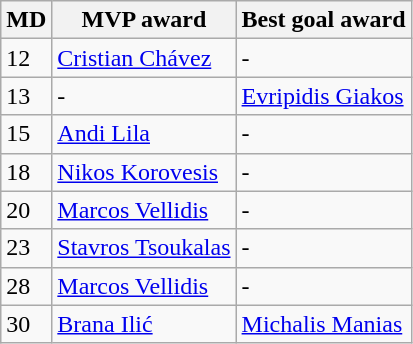<table class="wikitable">
<tr>
<th>MD</th>
<th>MVP award</th>
<th>Best goal award</th>
</tr>
<tr>
<td>12</td>
<td><a href='#'>Cristian Chávez</a></td>
<td>-</td>
</tr>
<tr>
<td>13</td>
<td>-</td>
<td><a href='#'>Evripidis Giakos</a></td>
</tr>
<tr>
<td>15</td>
<td><a href='#'>Andi Lila</a></td>
<td>-</td>
</tr>
<tr>
<td>18</td>
<td><a href='#'>Nikos Korovesis</a></td>
<td>-</td>
</tr>
<tr>
<td>20</td>
<td><a href='#'>Marcos Vellidis</a></td>
<td>-</td>
</tr>
<tr>
<td>23</td>
<td><a href='#'>Stavros Tsoukalas</a></td>
<td>-</td>
</tr>
<tr>
<td>28</td>
<td><a href='#'>Marcos Vellidis</a></td>
<td>-</td>
</tr>
<tr>
<td>30</td>
<td><a href='#'>Brana Ilić</a></td>
<td><a href='#'>Michalis Manias</a></td>
</tr>
</table>
